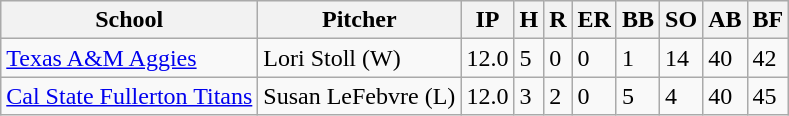<table class="wikitable">
<tr style="text-align:center; background:#f2f2f2;">
<th>School</th>
<th>Pitcher</th>
<th>IP</th>
<th>H</th>
<th>R</th>
<th>ER</th>
<th>BB</th>
<th>SO</th>
<th>AB</th>
<th>BF</th>
</tr>
<tr>
<td><a href='#'>Texas A&M Aggies</a></td>
<td>Lori Stoll (W)</td>
<td>12.0</td>
<td>5</td>
<td>0</td>
<td>0</td>
<td>1</td>
<td>14</td>
<td>40</td>
<td>42</td>
</tr>
<tr>
<td><a href='#'>Cal State Fullerton Titans</a></td>
<td>Susan LeFebvre (L)</td>
<td>12.0</td>
<td>3</td>
<td>2</td>
<td>0</td>
<td>5</td>
<td>4</td>
<td>40</td>
<td>45</td>
</tr>
</table>
